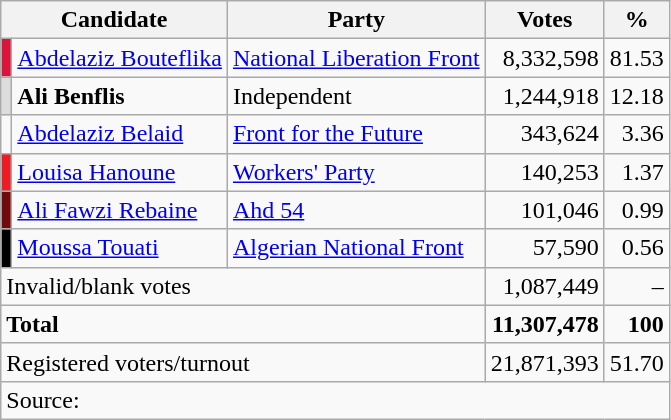<table class=wikitable style=text-align:right>
<tr>
<th colspan=2>Candidate</th>
<th>Party</th>
<th>Votes</th>
<th>%</th>
</tr>
<tr>
<td bgcolor="#DC143C"></td>
<td align=left><a href='#'>Abdelaziz Bouteflika</a></td>
<td align=left><a href='#'>National Liberation Front</a></td>
<td>8,332,598</td>
<td>81.53</td>
</tr>
<tr>
<td bgcolor="#DDDDDD"></td>
<td align=left><strong>Ali Benflis</strong></td>
<td align=left>Independent</td>
<td>1,244,918</td>
<td>12.18</td>
</tr>
<tr>
<td></td>
<td align=left><a href='#'>Abdelaziz Belaid</a></td>
<td align=left><a href='#'>Front for the Future</a></td>
<td>343,624</td>
<td>3.36</td>
</tr>
<tr>
<td bgcolor="#ED1C24"></td>
<td align=left><a href='#'>Louisa Hanoune</a></td>
<td align=left><a href='#'>Workers' Party</a></td>
<td>140,253</td>
<td>1.37</td>
</tr>
<tr>
<td bgcolor="#720A0B"></td>
<td align=left><a href='#'>Ali Fawzi Rebaine</a></td>
<td align=left><a href='#'>Ahd 54</a></td>
<td>101,046</td>
<td>0.99</td>
</tr>
<tr>
<td bgcolor="#000000"></td>
<td align=left><a href='#'>Moussa Touati</a></td>
<td align=left><a href='#'>Algerian National Front</a></td>
<td>57,590</td>
<td>0.56</td>
</tr>
<tr>
<td align=left colspan=3>Invalid/blank votes</td>
<td>1,087,449</td>
<td>–</td>
</tr>
<tr>
<td align=left colspan=3><strong>Total</strong></td>
<td><strong>11,307,478</strong></td>
<td><strong>100</strong></td>
</tr>
<tr>
<td align=left colspan=3>Registered voters/turnout</td>
<td>21,871,393</td>
<td>51.70</td>
</tr>
<tr>
<td align=left colspan=5>Source: </td>
</tr>
</table>
